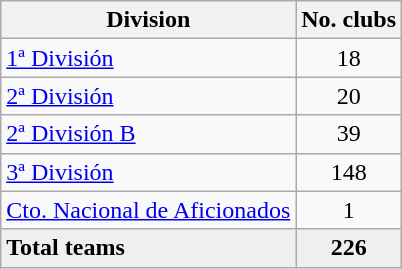<table class="wikitable">
<tr>
<th>Division</th>
<th>No. clubs</th>
</tr>
<tr>
<td><a href='#'>1ª División</a></td>
<td align=center>18</td>
</tr>
<tr>
<td><a href='#'>2ª División</a></td>
<td align=center>20</td>
</tr>
<tr>
<td><a href='#'>2ª División B</a></td>
<td align=center>39</td>
</tr>
<tr>
<td><a href='#'>3ª División</a></td>
<td align=center>148</td>
</tr>
<tr>
<td><a href='#'>Cto. Nacional de Aficionados</a></td>
<td align=center>1</td>
</tr>
<tr style="background:#efefef; font-weight:bold;">
<td>Total teams</td>
<td align=center>226</td>
</tr>
</table>
